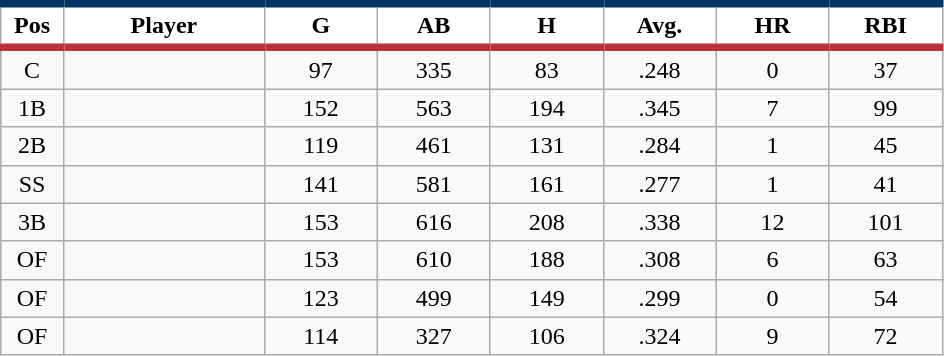<table class="wikitable sortable">
<tr>
<th style="background:#FFFFFF; border-top:#023465 5px solid; border-bottom:#ba313c 5px solid;" width="5%">Pos</th>
<th style="background:#FFFFFF; border-top:#023465 5px solid; border-bottom:#ba313c 5px solid;" width="16%">Player</th>
<th style="background:#FFFFFF; border-top:#023465 5px solid; border-bottom:#ba313c 5px solid;" width="9%">G</th>
<th style="background:#FFFFFF; border-top:#023465 5px solid; border-bottom:#ba313c 5px solid;" width="9%">AB</th>
<th style="background:#FFFFFF; border-top:#023465 5px solid; border-bottom:#ba313c 5px solid;" width="9%">H</th>
<th style="background:#FFFFFF; border-top:#023465 5px solid; border-bottom:#ba313c 5px solid;" width="9%">Avg.</th>
<th style="background:#FFFFFF; border-top:#023465 5px solid; border-bottom:#ba313c 5px solid;" width="9%">HR</th>
<th style="background:#FFFFFF; border-top:#023465 5px solid; border-bottom:#ba313c 5px solid;" width="9%">RBI</th>
</tr>
<tr align="center">
<td>C</td>
<td></td>
<td>97</td>
<td>335</td>
<td>83</td>
<td>.248</td>
<td>0</td>
<td>37</td>
</tr>
<tr align="center">
<td>1B</td>
<td></td>
<td>152</td>
<td>563</td>
<td>194</td>
<td>.345</td>
<td>7</td>
<td>99</td>
</tr>
<tr align="center">
<td>2B</td>
<td></td>
<td>119</td>
<td>461</td>
<td>131</td>
<td>.284</td>
<td>1</td>
<td>45</td>
</tr>
<tr align="center">
<td>SS</td>
<td></td>
<td>141</td>
<td>581</td>
<td>161</td>
<td>.277</td>
<td>1</td>
<td>41</td>
</tr>
<tr align="center">
<td>3B</td>
<td></td>
<td>153</td>
<td>616</td>
<td>208</td>
<td>.338</td>
<td>12</td>
<td>101</td>
</tr>
<tr align="center">
<td>OF</td>
<td></td>
<td>153</td>
<td>610</td>
<td>188</td>
<td>.308</td>
<td>6</td>
<td>63</td>
</tr>
<tr align="center">
<td>OF</td>
<td></td>
<td>123</td>
<td>499</td>
<td>149</td>
<td>.299</td>
<td>0</td>
<td>54</td>
</tr>
<tr align="center">
<td>OF</td>
<td></td>
<td>114</td>
<td>327</td>
<td>106</td>
<td>.324</td>
<td>9</td>
<td>72</td>
</tr>
</table>
